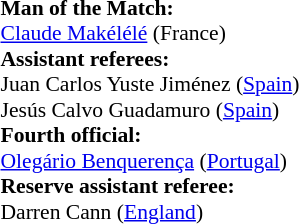<table style="width:100%; font-size:90%;">
<tr>
<td><br><strong>Man of the Match:</strong>
<br><a href='#'>Claude Makélélé</a> (France)<br><strong>Assistant referees:</strong>
<br>Juan Carlos Yuste Jiménez (<a href='#'>Spain</a>)
<br>Jesús Calvo Guadamuro (<a href='#'>Spain</a>)
<br><strong>Fourth official:</strong>
<br><a href='#'>Olegário Benquerença</a> (<a href='#'>Portugal</a>)
<br><strong>Reserve assistant referee:</strong>
<br>Darren Cann (<a href='#'>England</a>)</td>
</tr>
</table>
